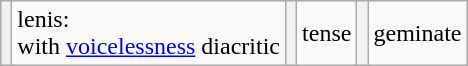<table class="wikitable">
<tr>
<th></th>
<td>lenis:<br> with <a href='#'>voicelessness</a> diacritic</td>
<th></th>
<td>tense</td>
<th><br></th>
<td>geminate</td>
</tr>
</table>
